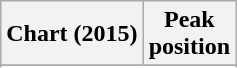<table class="wikitable sortable plainrowheaders" style="text-align:center">
<tr>
<th>Chart (2015)</th>
<th>Peak<br>position</th>
</tr>
<tr>
</tr>
<tr>
</tr>
<tr>
</tr>
</table>
